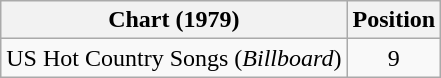<table class="wikitable">
<tr>
<th>Chart (1979)</th>
<th>Position</th>
</tr>
<tr>
<td>US Hot Country Songs (<em>Billboard</em>)</td>
<td align="center">9</td>
</tr>
</table>
